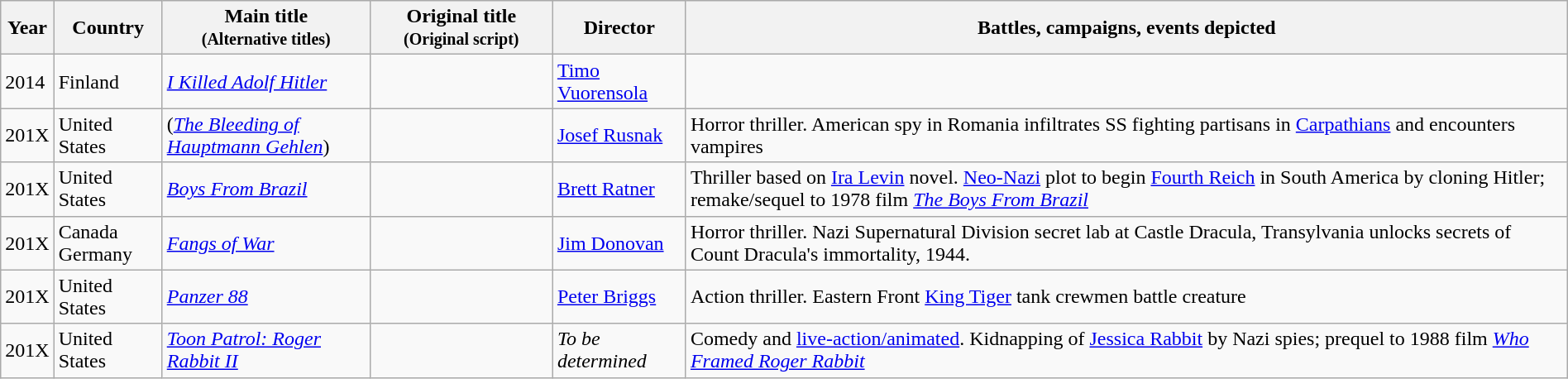<table class="wikitable sortable" style="width:100%;">
<tr>
<th class="unsortable">Year</th>
<th style="width:  80px;">Country</th>
<th style="width: 160px;">Main title<br><small>(Alternative titles)</small></th>
<th style="width: 140px;">Original title<br><small>(Original script)</small></th>
<th style="width: 100px;">Director</th>
<th class="unsortable">Battles, campaigns, events depicted</th>
</tr>
<tr>
<td>2014</td>
<td>Finland</td>
<td><em><a href='#'>I Killed Adolf Hitler</a></em></td>
<td></td>
<td><a href='#'>Timo Vuorensola</a></td>
<td></td>
</tr>
<tr>
<td>201X</td>
<td>United States</td>
<td><em></em> (<a href='#'><em>The Bleeding of Hauptmann Gehlen</em></a>)</td>
<td></td>
<td><a href='#'>Josef Rusnak</a></td>
<td>Horror thriller. American spy in Romania infiltrates SS fighting partisans in <a href='#'>Carpathians</a> and encounters vampires</td>
</tr>
<tr>
<td>201X</td>
<td>United States</td>
<td><em><a href='#'>Boys From Brazil</a></em></td>
<td></td>
<td><a href='#'>Brett Ratner</a></td>
<td>Thriller based on <a href='#'>Ira Levin</a> novel. <a href='#'>Neo-Nazi</a> plot to begin <a href='#'>Fourth Reich</a> in South America by cloning Hitler; remake/sequel to 1978 film <em><a href='#'>The Boys From Brazil</a></em></td>
</tr>
<tr>
<td>201X</td>
<td>Canada<br>Germany</td>
<td><em><a href='#'>Fangs of War</a></em></td>
<td></td>
<td><a href='#'>Jim Donovan</a></td>
<td>Horror thriller. Nazi Supernatural Division secret lab at Castle Dracula, Transylvania unlocks secrets of Count Dracula's immortality, 1944.</td>
</tr>
<tr>
<td>201X</td>
<td>United States</td>
<td><em><a href='#'>Panzer 88</a></em></td>
<td></td>
<td><a href='#'>Peter Briggs</a></td>
<td>Action thriller. Eastern Front <a href='#'>King Tiger</a> tank crewmen battle creature</td>
</tr>
<tr>
<td>201X</td>
<td>United States</td>
<td><em><a href='#'>Toon Patrol: Roger Rabbit II</a></em></td>
<td></td>
<td><em>To be determined</em></td>
<td>Comedy and <a href='#'>live-action/animated</a>. Kidnapping of <a href='#'>Jessica Rabbit</a> by Nazi spies; prequel to 1988 film <em><a href='#'>Who Framed Roger Rabbit</a></em> </td>
</tr>
</table>
